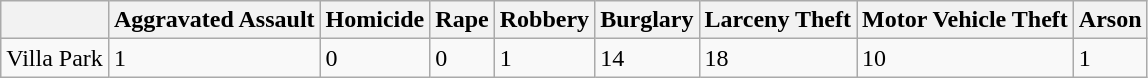<table class="wikitable">
<tr>
<th></th>
<th>Aggravated Assault</th>
<th>Homicide</th>
<th>Rape</th>
<th>Robbery</th>
<th>Burglary</th>
<th>Larceny Theft</th>
<th>Motor Vehicle Theft</th>
<th>Arson</th>
</tr>
<tr>
<td>Villa Park</td>
<td>1</td>
<td>0</td>
<td>0</td>
<td>1</td>
<td>14</td>
<td>18</td>
<td>10</td>
<td>1</td>
</tr>
</table>
